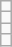<table class="wikitable">
<tr>
<td></td>
</tr>
<tr>
<td></td>
</tr>
<tr>
<td></td>
</tr>
<tr>
<td></td>
</tr>
</table>
